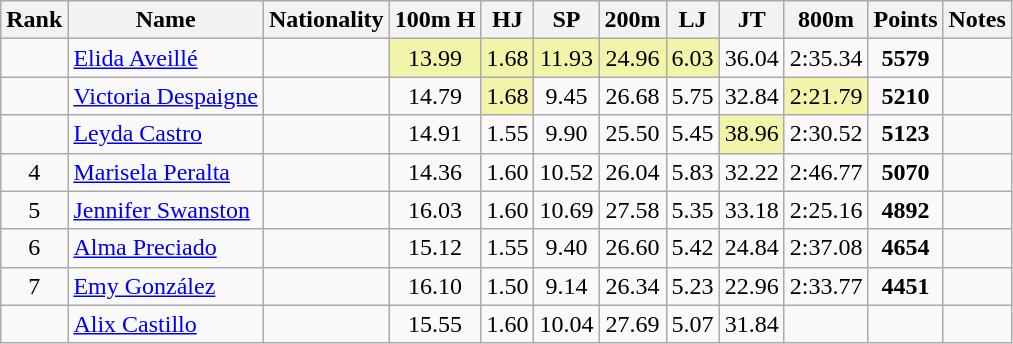<table class="wikitable sortable" style="text-align:center">
<tr>
<th>Rank</th>
<th>Name</th>
<th>Nationality</th>
<th>100m H</th>
<th>HJ</th>
<th>SP</th>
<th>200m</th>
<th>LJ</th>
<th>JT</th>
<th>800m</th>
<th>Points</th>
<th>Notes</th>
</tr>
<tr>
<td></td>
<td align=left><a href='#'>Elida Aveillé</a></td>
<td align=left></td>
<td bgcolor=#F2F5A9>13.99</td>
<td bgcolor=#F2F5A9>1.68</td>
<td bgcolor=#F2F5A9>11.93</td>
<td bgcolor=#F2F5A9>24.96</td>
<td bgcolor=#F2F5A9>6.03</td>
<td>36.04</td>
<td>2:35.34</td>
<td><strong>5579</strong></td>
<td></td>
</tr>
<tr>
<td></td>
<td align=left><a href='#'>Victoria Despaigne</a></td>
<td align=left></td>
<td>14.79</td>
<td bgcolor=#F2F5A9>1.68</td>
<td>9.45</td>
<td>26.68</td>
<td>5.75</td>
<td>32.84</td>
<td bgcolor=#F2F5A9>2:21.79</td>
<td><strong>5210</strong></td>
<td></td>
</tr>
<tr>
<td></td>
<td align=left><a href='#'>Leyda Castro</a></td>
<td align=left></td>
<td>14.91</td>
<td>1.55</td>
<td>9.90</td>
<td>25.50</td>
<td>5.45</td>
<td bgcolor=#F2F5A9>38.96</td>
<td>2:30.52</td>
<td><strong>5123</strong></td>
<td></td>
</tr>
<tr>
<td>4</td>
<td align=left><a href='#'>Marisela Peralta</a></td>
<td align=left></td>
<td>14.36</td>
<td>1.60</td>
<td>10.52</td>
<td>26.04</td>
<td>5.83</td>
<td>32.22</td>
<td>2:46.77</td>
<td><strong>5070</strong></td>
<td></td>
</tr>
<tr>
<td>5</td>
<td align=left><a href='#'>Jennifer Swanston</a></td>
<td align=left></td>
<td>16.03</td>
<td>1.60</td>
<td>10.69</td>
<td>27.58</td>
<td>5.35</td>
<td>33.18</td>
<td>2:25.16</td>
<td><strong>4892</strong></td>
<td></td>
</tr>
<tr>
<td>6</td>
<td align=left><a href='#'>Alma Preciado</a></td>
<td align=left></td>
<td>15.12</td>
<td>1.55</td>
<td>9.40</td>
<td>26.60</td>
<td>5.42</td>
<td>24.84</td>
<td>2:37.08</td>
<td><strong>4654</strong></td>
<td></td>
</tr>
<tr>
<td>7</td>
<td align=left><a href='#'>Emy González</a></td>
<td align=left></td>
<td>16.10</td>
<td>1.50</td>
<td>9.14</td>
<td>26.34</td>
<td>5.23</td>
<td>22.96</td>
<td>2:33.77</td>
<td><strong>4451</strong></td>
<td></td>
</tr>
<tr>
<td></td>
<td align=left><a href='#'>Alix Castillo</a></td>
<td align=left></td>
<td>15.55</td>
<td>1.60</td>
<td>10.04</td>
<td>27.69</td>
<td>5.07</td>
<td>31.84</td>
<td></td>
<td></td>
<td></td>
</tr>
</table>
